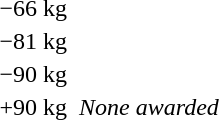<table>
<tr>
<td rowspan=2>−66 kg<br></td>
<td rowspan=2></td>
<td rowspan=2></td>
<td></td>
</tr>
<tr>
<td></td>
</tr>
<tr>
<td rowspan=2>−81 kg<br></td>
<td rowspan=2></td>
<td rowspan=2></td>
<td></td>
</tr>
<tr>
<td></td>
</tr>
<tr>
<td rowspan=2>−90 kg<br></td>
<td rowspan=2></td>
<td rowspan=2></td>
<td></td>
</tr>
<tr>
<td></td>
</tr>
<tr>
<td rowspan=2>+90 kg<br></td>
<td rowspan=2></td>
<td rowspan=2><em>None awarded</em></td>
<td></td>
</tr>
<tr>
<td></td>
</tr>
</table>
